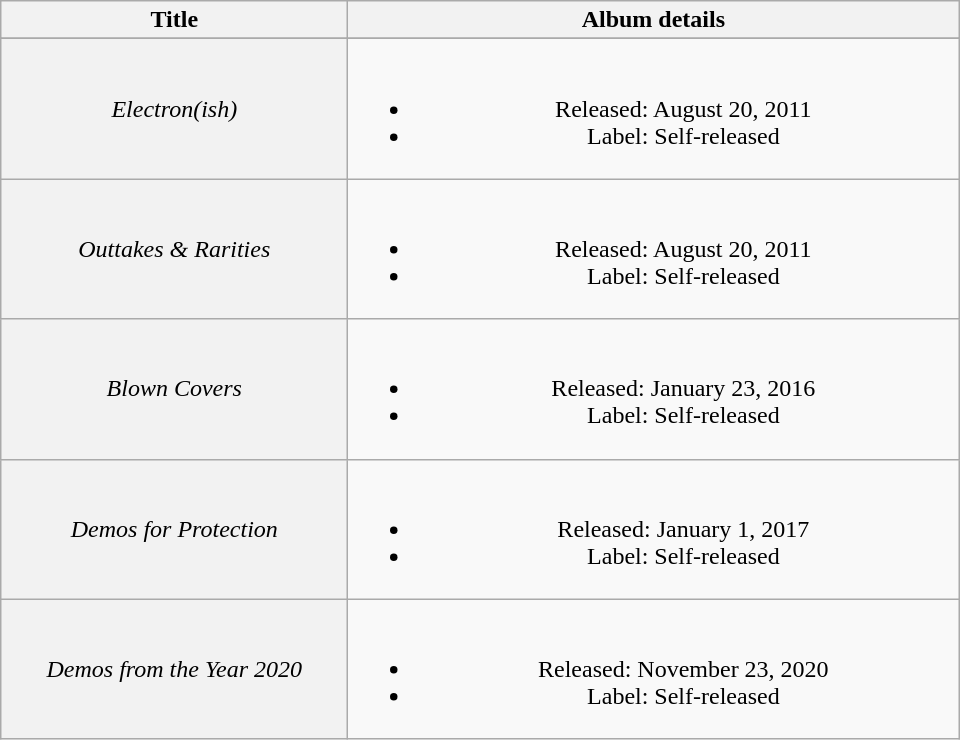<table class="wikitable plainrowheaders" style="text-align:center;" border="1">
<tr>
<th rowspan="1" scope="col" style="width:14em;">Title</th>
<th rowspan="1" scope="col" style="width:25em;">Album details</th>
</tr>
<tr>
</tr>
<tr>
<th scope="row" style="font-weight:normal;"><em>Electron(ish)</em></th>
<td><br><ul><li>Released: August 20, 2011</li><li>Label: Self-released</li></ul></td>
</tr>
<tr>
<th scope="row" style="font-weight:normal;"><em>Outtakes & Rarities</em></th>
<td><br><ul><li>Released: August 20, 2011</li><li>Label: Self-released</li></ul></td>
</tr>
<tr>
<th scope="row" style="font-weight:normal;"><em>Blown Covers</em></th>
<td><br><ul><li>Released: January 23, 2016</li><li>Label: Self-released</li></ul></td>
</tr>
<tr>
<th scope="row" style="font-weight:normal;"><em>Demos for Protection</em></th>
<td><br><ul><li>Released: January 1, 2017</li><li>Label: Self-released</li></ul></td>
</tr>
<tr>
<th scope="row" style="font-weight:normal;"><em>Demos from the Year 2020</em></th>
<td><br><ul><li>Released: November 23, 2020</li><li>Label: Self-released</li></ul></td>
</tr>
</table>
